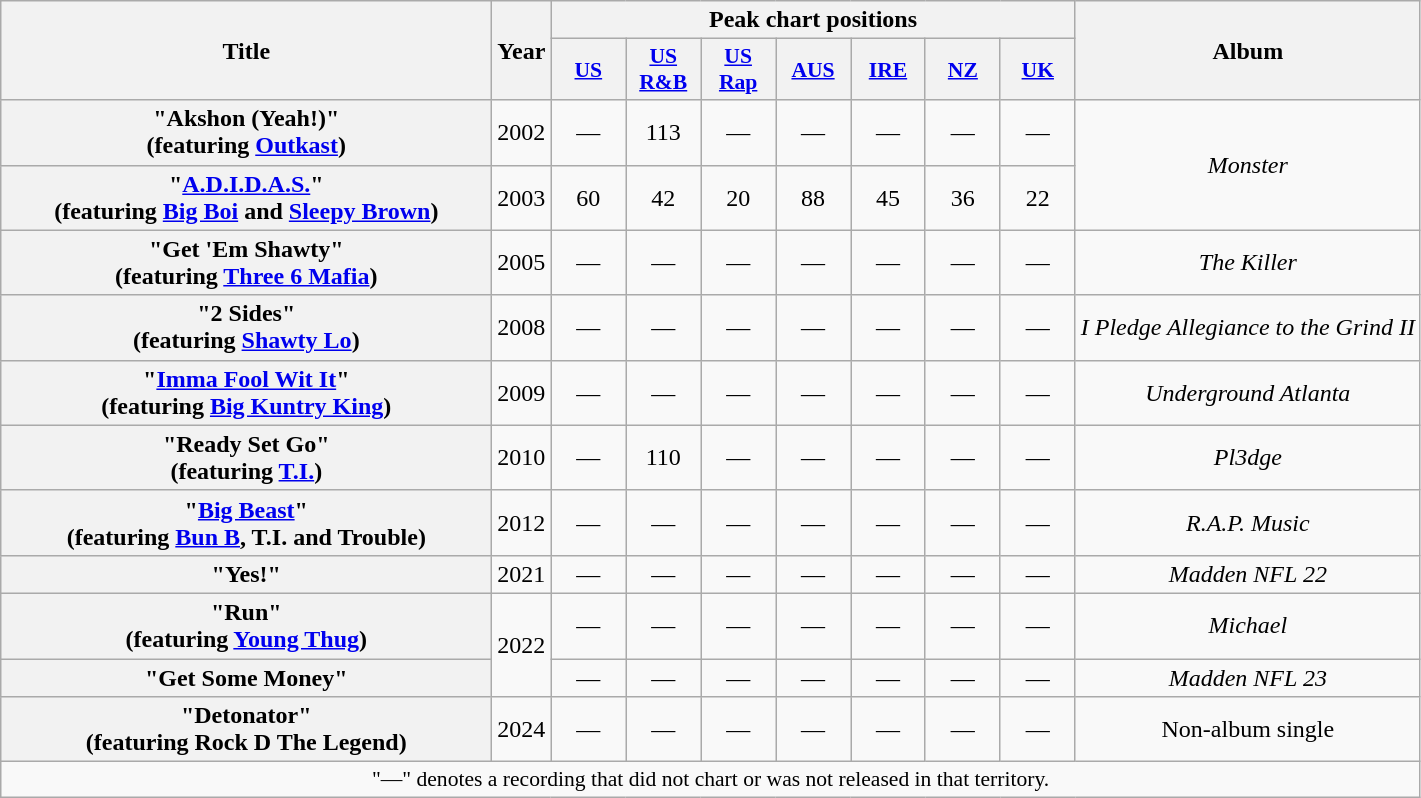<table class="wikitable plainrowheaders" style="text-align:center; border:1">
<tr>
<th scope="col" rowspan="2" style="width:20em;">Title</th>
<th scope="col" rowspan="2">Year</th>
<th scope="col" colspan="7">Peak chart positions</th>
<th scope="col" rowspan="2">Album</th>
</tr>
<tr>
<th scope="col" style="width:3em;font-size:90%;"><a href='#'>US</a><br></th>
<th scope="col" style="width:3em;font-size:90%;"><a href='#'>US<br>R&B</a><br></th>
<th scope="col" style="width:3em;font-size:90%;"><a href='#'>US<br>Rap</a><br></th>
<th scope="col" style="width:3em;font-size:90%;"><a href='#'>AUS</a><br></th>
<th scope="col" style="width:3em;font-size:90%;"><a href='#'>IRE</a><br></th>
<th scope="col" style="width:3em;font-size:90%;"><a href='#'>NZ</a><br></th>
<th scope="col" style="width:3em;font-size:90%;"><a href='#'>UK</a><br></th>
</tr>
<tr>
<th scope="row">"Akshon (Yeah!)"<br><span>(featuring <a href='#'>Outkast</a>)</span></th>
<td>2002</td>
<td>—</td>
<td>113</td>
<td>—</td>
<td>—</td>
<td>—</td>
<td>—</td>
<td>—</td>
<td rowspan="2"><em>Monster</em></td>
</tr>
<tr>
<th scope="row">"<a href='#'>A.D.I.D.A.S.</a>"<br><span>(featuring <a href='#'>Big Boi</a> and <a href='#'>Sleepy Brown</a>)</span></th>
<td>2003</td>
<td>60</td>
<td>42</td>
<td>20</td>
<td>88</td>
<td>45</td>
<td>36</td>
<td>22</td>
</tr>
<tr>
<th scope="row">"Get 'Em Shawty"<br><span>(featuring <a href='#'>Three 6 Mafia</a>)</span></th>
<td>2005</td>
<td>—</td>
<td>—</td>
<td>—</td>
<td>—</td>
<td>—</td>
<td>—</td>
<td>—</td>
<td><em>The Killer</em></td>
</tr>
<tr>
<th scope="row">"2 Sides"<br><span>(featuring <a href='#'>Shawty Lo</a>)</span></th>
<td>2008</td>
<td>—</td>
<td>—</td>
<td>—</td>
<td>—</td>
<td>—</td>
<td>—</td>
<td>—</td>
<td><em>I Pledge Allegiance to the Grind II</em></td>
</tr>
<tr>
<th scope="row">"<a href='#'>Imma Fool Wit It</a>"<br><span>(featuring <a href='#'>Big Kuntry King</a>)</span></th>
<td>2009</td>
<td>—</td>
<td>—</td>
<td>—</td>
<td>—</td>
<td>—</td>
<td>—</td>
<td>—</td>
<td><em>Underground Atlanta</em></td>
</tr>
<tr>
<th scope="row">"Ready Set Go"<br><span>(featuring <a href='#'>T.I.</a>)</span></th>
<td>2010</td>
<td>—</td>
<td>110</td>
<td>—</td>
<td>—</td>
<td>—</td>
<td>—</td>
<td>—</td>
<td><em>Pl3dge</em></td>
</tr>
<tr>
<th scope="row">"<a href='#'>Big Beast</a>"<br><span>(featuring <a href='#'>Bun B</a>, T.I. and Trouble)</span></th>
<td>2012</td>
<td>—</td>
<td>—</td>
<td>—</td>
<td>—</td>
<td>—</td>
<td>—</td>
<td>—</td>
<td><em>R.A.P. Music</em></td>
</tr>
<tr>
<th scope="row">"Yes!"</th>
<td>2021</td>
<td>—</td>
<td>—</td>
<td>—</td>
<td>—</td>
<td>—</td>
<td>—</td>
<td>—</td>
<td><em>Madden NFL 22</em></td>
</tr>
<tr>
<th scope="row">"Run"<br><span>(featuring <a href='#'>Young Thug</a>)</span></th>
<td rowspan="2">2022</td>
<td>—</td>
<td>—</td>
<td>—</td>
<td>—</td>
<td>—</td>
<td>—</td>
<td>—</td>
<td><em>Michael</em></td>
</tr>
<tr>
<th scope="row">"Get Some Money"</th>
<td>—</td>
<td>—</td>
<td>—</td>
<td>—</td>
<td>—</td>
<td>—</td>
<td>—</td>
<td><em>Madden NFL 23</em></td>
</tr>
<tr>
<th scope="row">"Detonator"<br><span>(featuring Rock D The Legend)</span></th>
<td>2024</td>
<td>—</td>
<td>—</td>
<td>—</td>
<td>—</td>
<td>—</td>
<td>—</td>
<td>—</td>
<td>Non-album single</td>
</tr>
<tr>
<td colspan="14" style="font-size:90%">"—" denotes a recording that did not chart or was not released in that territory.</td>
</tr>
</table>
